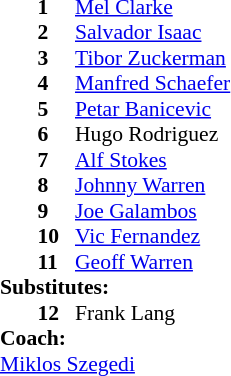<table style="font-size: 90%" cellspacing="0" cellpadding="0">
<tr>
<th width="25"></th>
<th width="25"></th>
</tr>
<tr>
<td></td>
<td><strong>1</strong></td>
<td> <a href='#'>Mel Clarke</a></td>
</tr>
<tr>
<td></td>
<td><strong>2</strong></td>
<td> <a href='#'>Salvador Isaac</a></td>
</tr>
<tr>
<td></td>
<td><strong>3</strong></td>
<td> <a href='#'>Tibor Zuckerman</a></td>
</tr>
<tr>
<td></td>
<td><strong>4</strong></td>
<td> <a href='#'>Manfred Schaefer</a></td>
</tr>
<tr>
<td></td>
<td><strong>5</strong></td>
<td> <a href='#'>Petar Banicevic</a></td>
</tr>
<tr>
<td></td>
<td><strong>6</strong></td>
<td> Hugo Rodriguez</td>
</tr>
<tr>
<td></td>
<td><strong>7</strong></td>
<td> <a href='#'>Alf Stokes</a></td>
</tr>
<tr>
<td></td>
<td><strong>8</strong></td>
<td> <a href='#'>Johnny Warren</a></td>
</tr>
<tr>
<td></td>
<td><strong>9</strong></td>
<td> <a href='#'>Joe Galambos</a></td>
</tr>
<tr>
<td></td>
<td><strong>10</strong></td>
<td> <a href='#'>Vic Fernandez</a></td>
</tr>
<tr>
<td></td>
<td><strong>11</strong></td>
<td> <a href='#'>Geoff Warren</a></td>
<td></td>
<td></td>
</tr>
<tr>
<td colspan=4><strong>Substitutes:</strong></td>
</tr>
<tr>
<td></td>
<td><strong>12</strong></td>
<td> Frank Lang</td>
<td></td>
<td></td>
</tr>
<tr>
<td colspan=4><strong>Coach:</strong></td>
</tr>
<tr>
<td colspan=4> <a href='#'>Miklos Szegedi</a></td>
</tr>
</table>
